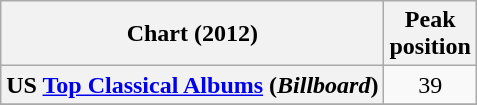<table class="wikitable sortable plainrowheaders">
<tr>
<th>Chart (2012)</th>
<th>Peak<br>position</th>
</tr>
<tr>
<th scope="row">US <a href='#'>Top Classical Albums</a> (<em>Billboard</em>)</th>
<td align="center">39</td>
</tr>
<tr>
</tr>
</table>
